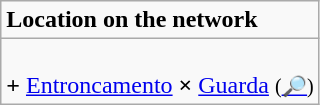<table role="presentation" class="wikitable mw-collapsible mw-collapsed floatright">
<tr>
<td><strong>Location on the network</strong></td>
</tr>
<tr>
<td><br><span><strong>+</strong> <a href='#'>Entroncamento</a></span> <span><strong>×</strong> <a href='#'>Guarda</a></span> <small>(<a href='#'>🔎</a>)</small></td>
</tr>
</table>
